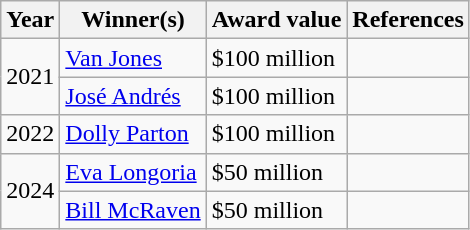<table class="wikitable sortable">
<tr>
<th>Year</th>
<th>Winner(s)</th>
<th>Award value</th>
<th>References</th>
</tr>
<tr>
<td rowspan="2">2021</td>
<td><a href='#'>Van Jones</a></td>
<td>$100 million</td>
<td></td>
</tr>
<tr>
<td> <a href='#'>José Andrés</a></td>
<td>$100 million</td>
<td></td>
</tr>
<tr>
<td>2022</td>
<td><a href='#'>Dolly Parton</a></td>
<td>$100 million</td>
<td></td>
</tr>
<tr>
<td rowspan="2">2024</td>
<td><a href='#'>Eva Longoria</a></td>
<td>$50 million</td>
<td></td>
</tr>
<tr>
<td> <a href='#'>Bill McRaven</a></td>
<td>$50 million</td>
<td></td>
</tr>
</table>
